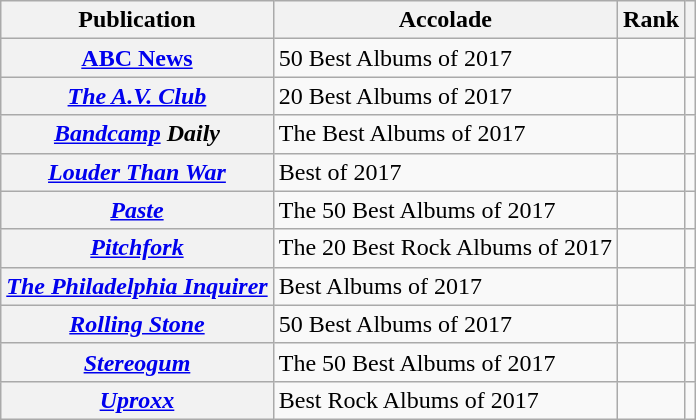<table class="sortable plainrowheaders wikitable">
<tr>
<th>Publication</th>
<th>Accolade</th>
<th>Rank</th>
<th class="unsortable"></th>
</tr>
<tr>
<th scope="row"><a href='#'>ABC News</a></th>
<td>50 Best Albums of 2017</td>
<td></td>
<td></td>
</tr>
<tr>
<th scope="row"><em><a href='#'>The A.V. Club</a></em></th>
<td>20 Best Albums of 2017</td>
<td></td>
<td></td>
</tr>
<tr>
<th scope="row"><em><a href='#'>Bandcamp</a> Daily</em></th>
<td>The Best Albums of 2017</td>
<td></td>
<td></td>
</tr>
<tr>
<th scope="row"><em><a href='#'>Louder Than War</a></em></th>
<td>Best of 2017</td>
<td></td>
<td></td>
</tr>
<tr>
<th scope="row"><em><a href='#'>Paste</a></em></th>
<td>The 50 Best Albums of 2017</td>
<td></td>
<td></td>
</tr>
<tr>
<th scope="row"><em><a href='#'>Pitchfork</a></em></th>
<td>The 20 Best Rock Albums of 2017</td>
<td></td>
<td></td>
</tr>
<tr>
<th scope="row"><em><a href='#'>The Philadelphia Inquirer</a></em></th>
<td>Best Albums of 2017</td>
<td></td>
<td></td>
</tr>
<tr>
<th scope="row"><em><a href='#'>Rolling Stone</a></em></th>
<td>50 Best Albums of 2017</td>
<td></td>
<td></td>
</tr>
<tr>
<th scope="row"><em><a href='#'>Stereogum</a></em></th>
<td>The 50 Best Albums of 2017</td>
<td></td>
<td></td>
</tr>
<tr>
<th scope="row"><em><a href='#'>Uproxx</a></em></th>
<td>Best Rock Albums of 2017</td>
<td></td>
<td></td>
</tr>
</table>
